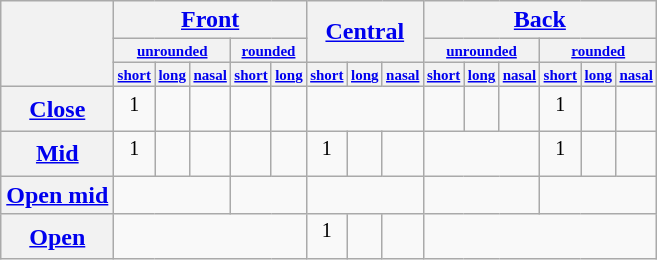<table class="wikitable" style="text-align:center">
<tr>
<th rowspan="3"></th>
<th colspan="5"><a href='#'>Front</a></th>
<th colspan="3" rowspan="2"><a href='#'>Central</a></th>
<th colspan="6"><a href='#'>Back</a></th>
</tr>
<tr style="font-size: x-small;">
<th colspan="3"><a href='#'>unrounded</a></th>
<th colspan="2"><a href='#'>rounded</a></th>
<th colspan="3"><a href='#'>unrounded</a></th>
<th colspan="3"><a href='#'>rounded</a></th>
</tr>
<tr style="font-size: x-small;">
<th><a href='#'>short</a></th>
<th><a href='#'>long</a></th>
<th><a href='#'>nasal</a></th>
<th><a href='#'>short</a></th>
<th><a href='#'>long</a></th>
<th><a href='#'>short</a></th>
<th><a href='#'>long</a></th>
<th><a href='#'>nasal</a></th>
<th><a href='#'>short</a></th>
<th><a href='#'>long</a></th>
<th><a href='#'>nasal</a></th>
<th><a href='#'>short</a></th>
<th><a href='#'>long</a></th>
<th><a href='#'>nasal</a></th>
</tr>
<tr>
<th><a href='#'>Close</a></th>
<td><sup>1</sup></td>
<td></td>
<td></td>
<td></td>
<td></td>
<td colspan="3"></td>
<td></td>
<td></td>
<td></td>
<td><sup>1</sup></td>
<td></td>
<td></td>
</tr>
<tr>
<th><a href='#'>Mid</a></th>
<td><sup>1</sup></td>
<td></td>
<td></td>
<td></td>
<td></td>
<td><sup>1</sup></td>
<td></td>
<td></td>
<td colspan="3"></td>
<td><sup>1</sup></td>
<td></td>
<td></td>
</tr>
<tr>
<th><a href='#'>Open mid</a></th>
<td colspan="3"></td>
<td colspan="2"></td>
<td colspan="3"></td>
<td colspan="3"></td>
<td colspan="3"></td>
</tr>
<tr>
<th><a href='#'>Open</a></th>
<td colspan="5"></td>
<td><sup>1</sup></td>
<td></td>
<td></td>
<td colspan="6"></td>
</tr>
</table>
